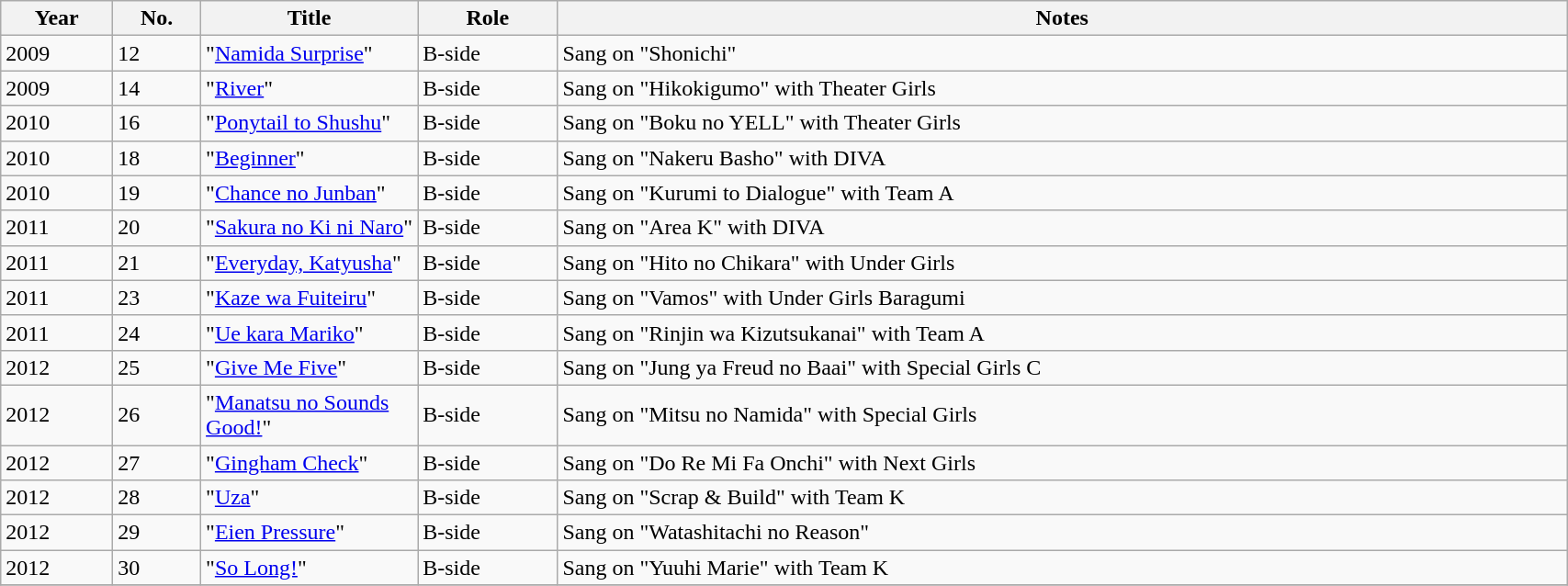<table class="wikitable sortable"  style="width:90%;">
<tr>
<th>Year</th>
<th data-sort-type="number">No. </th>
<th style="width:150px;">Title </th>
<th>Role  </th>
<th class="unsortable">Notes </th>
</tr>
<tr>
<td>2009</td>
<td>12</td>
<td>"<a href='#'>Namida Surprise</a>"</td>
<td>B-side</td>
<td>Sang on "Shonichi"</td>
</tr>
<tr>
<td>2009</td>
<td>14</td>
<td>"<a href='#'>River</a>"</td>
<td>B-side</td>
<td>Sang on "Hikokigumo" with Theater Girls</td>
</tr>
<tr>
<td>2010</td>
<td>16</td>
<td>"<a href='#'>Ponytail to Shushu</a>"</td>
<td>B-side</td>
<td>Sang on "Boku no YELL" with Theater Girls</td>
</tr>
<tr>
<td>2010</td>
<td>18</td>
<td>"<a href='#'>Beginner</a>"</td>
<td>B-side</td>
<td>Sang on "Nakeru Basho" with DIVA</td>
</tr>
<tr>
<td>2010</td>
<td>19</td>
<td>"<a href='#'>Chance no Junban</a>"</td>
<td>B-side</td>
<td>Sang on "Kurumi to Dialogue" with Team A</td>
</tr>
<tr>
<td>2011</td>
<td>20</td>
<td>"<a href='#'>Sakura no Ki ni Naro</a>"</td>
<td>B-side</td>
<td>Sang on "Area K" with DIVA</td>
</tr>
<tr>
<td>2011</td>
<td>21</td>
<td>"<a href='#'>Everyday, Katyusha</a>"</td>
<td>B-side</td>
<td>Sang on "Hito no Chikara" with Under Girls</td>
</tr>
<tr>
<td>2011</td>
<td>23</td>
<td>"<a href='#'>Kaze wa Fuiteiru</a>"</td>
<td>B-side</td>
<td>Sang on "Vamos" with Under Girls Baragumi</td>
</tr>
<tr>
<td>2011</td>
<td>24</td>
<td>"<a href='#'>Ue kara Mariko</a>"</td>
<td>B-side</td>
<td>Sang on "Rinjin wa Kizutsukanai" with Team A</td>
</tr>
<tr>
<td>2012</td>
<td>25</td>
<td>"<a href='#'>Give Me Five</a>"</td>
<td>B-side</td>
<td>Sang on "Jung ya Freud no Baai" with Special Girls C</td>
</tr>
<tr>
<td>2012</td>
<td>26</td>
<td>"<a href='#'>Manatsu no Sounds Good!</a>"</td>
<td>B-side</td>
<td>Sang on "Mitsu no Namida" with Special Girls</td>
</tr>
<tr>
<td>2012</td>
<td>27</td>
<td>"<a href='#'>Gingham Check</a>"</td>
<td>B-side</td>
<td>Sang on "Do Re Mi Fa Onchi" with Next Girls</td>
</tr>
<tr>
<td>2012</td>
<td>28</td>
<td>"<a href='#'>Uza</a>"</td>
<td>B-side</td>
<td>Sang on "Scrap & Build" with Team K</td>
</tr>
<tr>
<td>2012</td>
<td>29</td>
<td>"<a href='#'>Eien Pressure</a>"</td>
<td>B-side</td>
<td>Sang on "Watashitachi no Reason"</td>
</tr>
<tr>
<td>2012</td>
<td>30</td>
<td>"<a href='#'>So Long!</a>"</td>
<td>B-side</td>
<td>Sang on "Yuuhi Marie" with Team K</td>
</tr>
<tr>
</tr>
</table>
